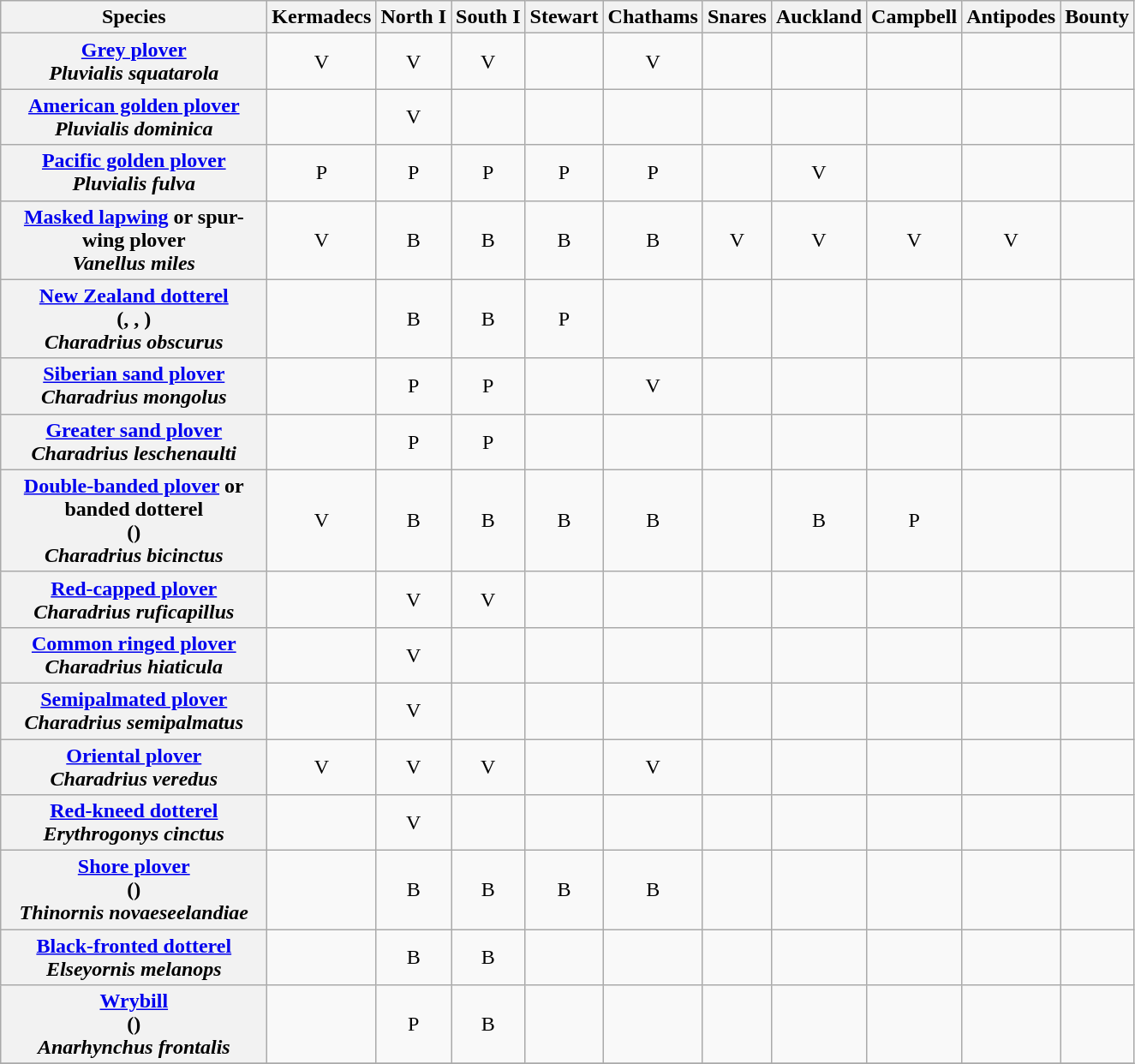<table class="wikitable" style="text-align:center">
<tr>
<th width="200">Species</th>
<th>Kermadecs</th>
<th>North I</th>
<th>South I</th>
<th>Stewart</th>
<th>Chathams</th>
<th>Snares</th>
<th>Auckland</th>
<th>Campbell</th>
<th>Antipodes</th>
<th>Bounty</th>
</tr>
<tr>
<th><a href='#'>Grey plover</a><br><em>Pluvialis squatarola</em></th>
<td>V</td>
<td>V</td>
<td>V</td>
<td></td>
<td>V</td>
<td></td>
<td></td>
<td></td>
<td></td>
<td></td>
</tr>
<tr>
<th><a href='#'>American golden plover</a><br><em>Pluvialis dominica</em></th>
<td></td>
<td>V</td>
<td></td>
<td></td>
<td></td>
<td></td>
<td></td>
<td></td>
<td></td>
<td></td>
</tr>
<tr>
<th><a href='#'>Pacific golden plover</a><br><em>Pluvialis fulva</em></th>
<td>P</td>
<td>P</td>
<td>P</td>
<td>P</td>
<td>P</td>
<td></td>
<td>V</td>
<td></td>
<td></td>
<td></td>
</tr>
<tr>
<th><a href='#'>Masked lapwing</a> or spur-wing plover<br><em>Vanellus miles</em></th>
<td>V</td>
<td>B</td>
<td>B</td>
<td>B</td>
<td>B</td>
<td>V</td>
<td>V</td>
<td>V</td>
<td>V</td>
<td></td>
</tr>
<tr>
<th><a href='#'>New Zealand dotterel</a><br>(, , )<br><em>Charadrius obscurus</em></th>
<td></td>
<td>B</td>
<td>B</td>
<td>P</td>
<td></td>
<td></td>
<td></td>
<td></td>
<td></td>
<td></td>
</tr>
<tr>
<th><a href='#'>Siberian sand plover</a><br><em>Charadrius mongolus</em></th>
<td></td>
<td>P</td>
<td>P</td>
<td></td>
<td>V</td>
<td></td>
<td></td>
<td></td>
<td></td>
<td></td>
</tr>
<tr>
<th><a href='#'>Greater sand plover</a><br><em>Charadrius leschenaulti</em></th>
<td></td>
<td>P</td>
<td>P</td>
<td></td>
<td></td>
<td></td>
<td></td>
<td></td>
<td></td>
<td></td>
</tr>
<tr>
<th><a href='#'>Double-banded plover</a> or banded dotterel<br>()<br><em>Charadrius bicinctus</em></th>
<td>V</td>
<td>B</td>
<td>B</td>
<td>B</td>
<td>B</td>
<td></td>
<td>B</td>
<td>P</td>
<td></td>
<td></td>
</tr>
<tr>
<th><a href='#'>Red-capped plover</a><br><em>Charadrius ruficapillus</em></th>
<td></td>
<td>V</td>
<td>V</td>
<td></td>
<td></td>
<td></td>
<td></td>
<td></td>
<td></td>
<td></td>
</tr>
<tr>
<th><a href='#'>Common ringed plover</a><br><em>Charadrius hiaticula</em></th>
<td></td>
<td>V</td>
<td></td>
<td></td>
<td></td>
<td></td>
<td></td>
<td></td>
<td></td>
<td></td>
</tr>
<tr>
<th><a href='#'>Semipalmated plover</a><br><em>Charadrius semipalmatus</em></th>
<td></td>
<td>V</td>
<td></td>
<td></td>
<td></td>
<td></td>
<td></td>
<td></td>
<td></td>
<td></td>
</tr>
<tr>
<th><a href='#'>Oriental plover</a><br><em>Charadrius veredus</em></th>
<td>V</td>
<td>V</td>
<td>V</td>
<td></td>
<td>V</td>
<td></td>
<td></td>
<td></td>
<td></td>
<td></td>
</tr>
<tr>
<th><a href='#'>Red-kneed dotterel</a><br><em>Erythrogonys cinctus</em></th>
<td></td>
<td>V</td>
<td></td>
<td></td>
<td></td>
<td></td>
<td></td>
<td></td>
<td></td>
<td></td>
</tr>
<tr>
<th><a href='#'>Shore plover</a><br>()<br><em>Thinornis novaeseelandiae</em></th>
<td></td>
<td>B</td>
<td>B</td>
<td>B</td>
<td>B</td>
<td></td>
<td></td>
<td></td>
<td></td>
<td></td>
</tr>
<tr>
<th><a href='#'>Black-fronted dotterel</a><br><em>Elseyornis melanops</em></th>
<td></td>
<td>B</td>
<td>B</td>
<td></td>
<td></td>
<td></td>
<td></td>
<td></td>
<td></td>
<td></td>
</tr>
<tr>
<th><a href='#'>Wrybill</a><br>()<br><em>Anarhynchus frontalis</em></th>
<td></td>
<td>P</td>
<td>B</td>
<td></td>
<td></td>
<td></td>
<td></td>
<td></td>
<td></td>
<td></td>
</tr>
<tr>
</tr>
</table>
